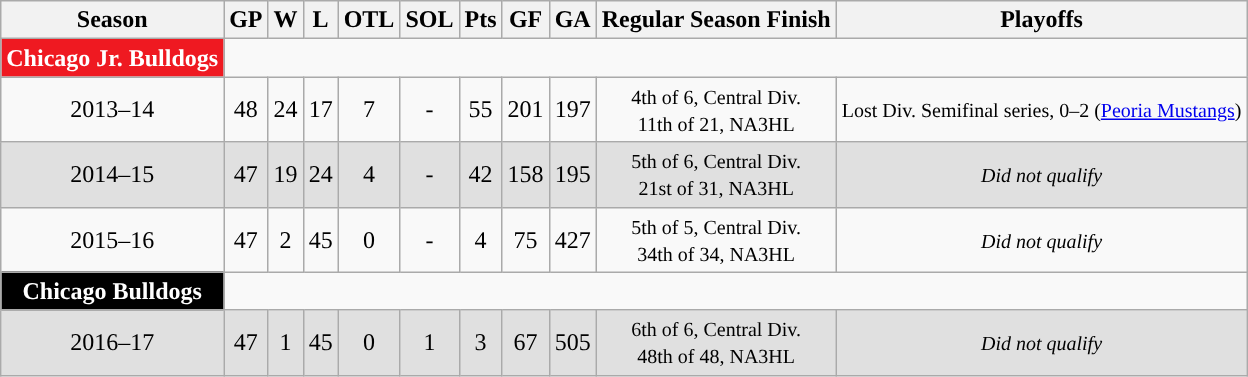<table class="wikitable" style="text-align:center">
<tr>
<th>Season</th>
<th>GP</th>
<th>W</th>
<th>L</th>
<th>OTL</th>
<th>SOL</th>
<th>Pts</th>
<th>GF</th>
<th>GA</th>
<th>Regular Season Finish</th>
<th>Playoffs</th>
</tr>
<tr align="center">
<td style="color:white; background:#ef1921; "><strong>Chicago Jr. Bulldogs</strong></td>
</tr>
<tr>
<td>2013–14</td>
<td>48</td>
<td>24</td>
<td>17</td>
<td>7</td>
<td>-</td>
<td>55</td>
<td>201</td>
<td>197</td>
<td><small>4th of 6, Central Div.<br>11th of 21, NA3HL</small></td>
<td><small>Lost Div. Semifinal series, 0–2 (<a href='#'>Peoria Mustangs</a>)</small></td>
</tr>
<tr bgcolor=e0e0e0>
<td>2014–15</td>
<td>47</td>
<td>19</td>
<td>24</td>
<td>4</td>
<td>-</td>
<td>42</td>
<td>158</td>
<td>195</td>
<td><small>5th of 6, Central Div.<br>21st of 31, NA3HL</small></td>
<td><small><em>Did not qualify</em></small></td>
</tr>
<tr>
<td>2015–16</td>
<td>47</td>
<td>2</td>
<td>45</td>
<td>0</td>
<td>-</td>
<td>4</td>
<td>75</td>
<td>427</td>
<td><small>5th of 5, Central Div.<br>34th of 34, NA3HL</small></td>
<td><small><em>Did not qualify</em></small></td>
</tr>
<tr align="center">
<td style="color:white; background:#000000; "><strong>Chicago Bulldogs</strong></td>
</tr>
<tr bgcolor=e0e0e0>
<td>2016–17</td>
<td>47</td>
<td>1</td>
<td>45</td>
<td>0</td>
<td>1</td>
<td>3</td>
<td>67</td>
<td>505</td>
<td><small>6th of 6, Central Div.<br>48th of 48, NA3HL</small></td>
<td><small><em>Did not qualify</em></small></td>
</tr>
</table>
